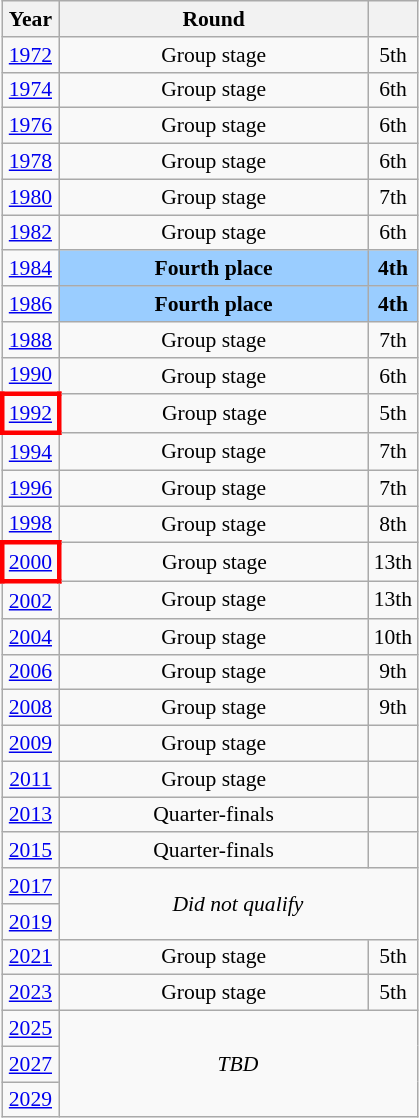<table class="wikitable" style="text-align: center; font-size:90%">
<tr>
<th>Year</th>
<th style="width:200px">Round</th>
<th></th>
</tr>
<tr>
<td><a href='#'>1972</a></td>
<td>Group stage</td>
<td>5th</td>
</tr>
<tr>
<td><a href='#'>1974</a></td>
<td>Group stage</td>
<td>6th</td>
</tr>
<tr>
<td><a href='#'>1976</a></td>
<td>Group stage</td>
<td>6th</td>
</tr>
<tr>
<td><a href='#'>1978</a></td>
<td>Group stage</td>
<td>6th</td>
</tr>
<tr>
<td><a href='#'>1980</a></td>
<td>Group stage</td>
<td>7th</td>
</tr>
<tr>
<td><a href='#'>1982</a></td>
<td>Group stage</td>
<td>6th</td>
</tr>
<tr>
<td><a href='#'>1984</a></td>
<td bgcolor="9acdff"><strong>Fourth place</strong></td>
<td bgcolor="9acdff"><strong>4th</strong></td>
</tr>
<tr>
<td><a href='#'>1986</a></td>
<td bgcolor="9acdff"><strong>Fourth place</strong></td>
<td bgcolor="9acdff"><strong>4th</strong></td>
</tr>
<tr>
<td><a href='#'>1988</a></td>
<td>Group stage</td>
<td>7th</td>
</tr>
<tr>
<td><a href='#'>1990</a></td>
<td>Group stage</td>
<td>6th</td>
</tr>
<tr>
<td style="border: 3px solid red"><a href='#'>1992</a></td>
<td>Group stage</td>
<td>5th</td>
</tr>
<tr>
<td><a href='#'>1994</a></td>
<td>Group stage</td>
<td>7th</td>
</tr>
<tr>
<td><a href='#'>1996</a></td>
<td>Group stage</td>
<td>7th</td>
</tr>
<tr>
<td><a href='#'>1998</a></td>
<td>Group stage</td>
<td>8th</td>
</tr>
<tr>
<td style="border: 3px solid red"><a href='#'>2000</a></td>
<td>Group stage</td>
<td>13th</td>
</tr>
<tr>
<td><a href='#'>2002</a></td>
<td>Group stage</td>
<td>13th</td>
</tr>
<tr>
<td><a href='#'>2004</a></td>
<td>Group stage</td>
<td>10th</td>
</tr>
<tr>
<td><a href='#'>2006</a></td>
<td>Group stage</td>
<td>9th</td>
</tr>
<tr>
<td><a href='#'>2008</a></td>
<td>Group stage</td>
<td>9th</td>
</tr>
<tr>
<td><a href='#'>2009</a></td>
<td>Group stage</td>
<td></td>
</tr>
<tr>
<td><a href='#'>2011</a></td>
<td>Group stage</td>
<td></td>
</tr>
<tr>
<td><a href='#'>2013</a></td>
<td>Quarter-finals</td>
<td></td>
</tr>
<tr>
<td><a href='#'>2015</a></td>
<td>Quarter-finals</td>
<td></td>
</tr>
<tr>
<td><a href='#'>2017</a></td>
<td colspan="2" rowspan="2"><em>Did not qualify</em></td>
</tr>
<tr>
<td><a href='#'>2019</a></td>
</tr>
<tr>
<td><a href='#'>2021</a></td>
<td>Group stage</td>
<td>5th</td>
</tr>
<tr>
<td><a href='#'>2023</a></td>
<td>Group stage</td>
<td>5th</td>
</tr>
<tr>
<td><a href='#'>2025</a></td>
<td colspan="2" rowspan="3"><em>TBD</em></td>
</tr>
<tr>
<td><a href='#'>2027</a></td>
</tr>
<tr>
<td><a href='#'>2029</a></td>
</tr>
</table>
